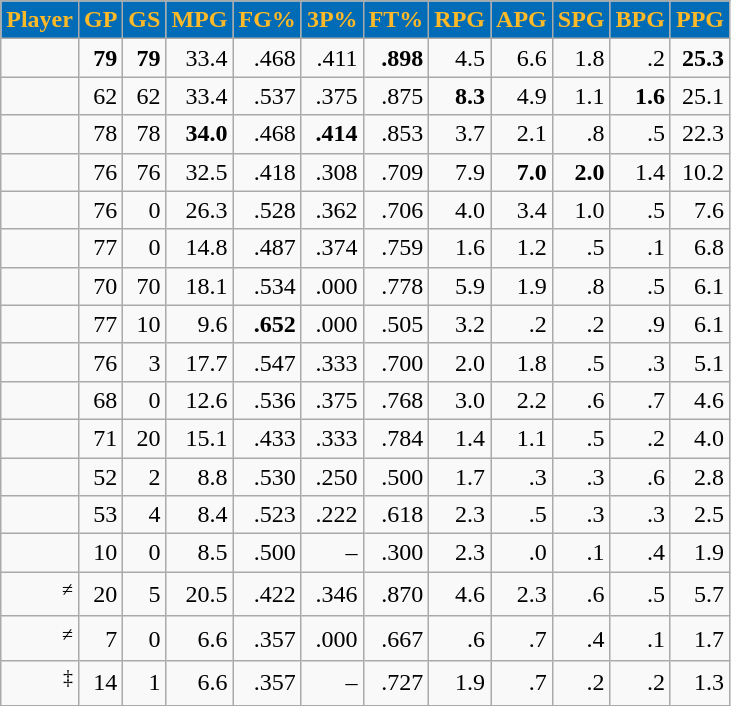<table class="wikitable sortable" style="text-align:right;">
<tr>
<th style="background:#006bb6; color:#fdb927">Player</th>
<th style="background:#006bb6; color:#fdb927">GP</th>
<th style="background:#006bb6; color:#fdb927">GS</th>
<th style="background:#006bb6; color:#fdb927">MPG</th>
<th style="background:#006bb6; color:#fdb927">FG%</th>
<th style="background:#006bb6; color:#fdb927">3P%</th>
<th style="background:#006bb6; color:#fdb927">FT%</th>
<th style="background:#006bb6; color:#fdb927">RPG</th>
<th style="background:#006bb6; color:#fdb927">APG</th>
<th style="background:#006bb6; color:#fdb927">SPG</th>
<th style="background:#006bb6; color:#fdb927">BPG</th>
<th style="background:#006bb6; color:#fdb927">PPG</th>
</tr>
<tr>
<td><strong></strong></td>
<td><strong>79</strong></td>
<td><strong>79</strong></td>
<td>33.4</td>
<td>.468</td>
<td>.411</td>
<td><strong>.898</strong></td>
<td>4.5</td>
<td>6.6</td>
<td>1.8</td>
<td>.2</td>
<td><strong>25.3</strong></td>
</tr>
<tr>
<td><strong></strong></td>
<td>62</td>
<td>62</td>
<td>33.4</td>
<td>.537</td>
<td>.375</td>
<td>.875</td>
<td><strong>8.3</strong></td>
<td>4.9</td>
<td>1.1</td>
<td><strong>1.6</strong></td>
<td>25.1</td>
</tr>
<tr>
<td><strong></strong></td>
<td>78</td>
<td>78</td>
<td><strong>34.0</strong></td>
<td>.468</td>
<td><strong>.414</strong></td>
<td>.853</td>
<td>3.7</td>
<td>2.1</td>
<td>.8</td>
<td>.5</td>
<td>22.3</td>
</tr>
<tr>
<td><strong></strong></td>
<td>76</td>
<td>76</td>
<td>32.5</td>
<td>.418</td>
<td>.308</td>
<td>.709</td>
<td>7.9</td>
<td><strong>7.0</strong></td>
<td><strong>2.0</strong></td>
<td>1.4</td>
<td>10.2</td>
</tr>
<tr>
<td><strong></strong></td>
<td>76</td>
<td>0</td>
<td>26.3</td>
<td>.528</td>
<td>.362</td>
<td>.706</td>
<td>4.0</td>
<td>3.4</td>
<td>1.0</td>
<td>.5</td>
<td>7.6</td>
</tr>
<tr>
<td><strong></strong></td>
<td>77</td>
<td>0</td>
<td>14.8</td>
<td>.487</td>
<td>.374</td>
<td>.759</td>
<td>1.6</td>
<td>1.2</td>
<td>.5</td>
<td>.1</td>
<td>6.8</td>
</tr>
<tr>
<td><strong></strong></td>
<td>70</td>
<td>70</td>
<td>18.1</td>
<td>.534</td>
<td>.000</td>
<td>.778</td>
<td>5.9</td>
<td>1.9</td>
<td>.8</td>
<td>.5</td>
<td>6.1</td>
</tr>
<tr>
<td><strong></strong></td>
<td>77</td>
<td>10</td>
<td>9.6</td>
<td><strong>.652</strong></td>
<td>.000</td>
<td>.505</td>
<td>3.2</td>
<td>.2</td>
<td>.2</td>
<td>.9</td>
<td>6.1</td>
</tr>
<tr>
<td><strong></strong></td>
<td>76</td>
<td>3</td>
<td>17.7</td>
<td>.547</td>
<td>.333</td>
<td>.700</td>
<td>2.0</td>
<td>1.8</td>
<td>.5</td>
<td>.3</td>
<td>5.1</td>
</tr>
<tr>
<td><strong></strong></td>
<td>68</td>
<td>0</td>
<td>12.6</td>
<td>.536</td>
<td>.375</td>
<td>.768</td>
<td>3.0</td>
<td>2.2</td>
<td>.6</td>
<td>.7</td>
<td>4.6</td>
</tr>
<tr>
<td><strong></strong></td>
<td>71</td>
<td>20</td>
<td>15.1</td>
<td>.433</td>
<td>.333</td>
<td>.784</td>
<td>1.4</td>
<td>1.1</td>
<td>.5</td>
<td>.2</td>
<td>4.0</td>
</tr>
<tr>
<td><strong></strong></td>
<td>52</td>
<td>2</td>
<td>8.8</td>
<td>.530</td>
<td>.250</td>
<td>.500</td>
<td>1.7</td>
<td>.3</td>
<td>.3</td>
<td>.6</td>
<td>2.8</td>
</tr>
<tr>
<td><strong></strong></td>
<td>53</td>
<td>4</td>
<td>8.4</td>
<td>.523</td>
<td>.222</td>
<td>.618</td>
<td>2.3</td>
<td>.5</td>
<td>.3</td>
<td>.3</td>
<td>2.5</td>
</tr>
<tr>
<td><strong></strong></td>
<td>10</td>
<td>0</td>
<td>8.5</td>
<td>.500</td>
<td>–</td>
<td>.300</td>
<td>2.3</td>
<td>.0</td>
<td>.1</td>
<td>.4</td>
<td>1.9</td>
</tr>
<tr>
<td><strong></strong> <sup>≠</sup></td>
<td>20</td>
<td>5</td>
<td>20.5</td>
<td>.422</td>
<td>.346</td>
<td>.870</td>
<td>4.6</td>
<td>2.3</td>
<td>.6</td>
<td>.5</td>
<td>5.7</td>
</tr>
<tr>
<td><strong></strong> <sup>≠</sup></td>
<td>7</td>
<td>0</td>
<td>6.6</td>
<td>.357</td>
<td>.000</td>
<td>.667</td>
<td>.6</td>
<td>.7</td>
<td>.4</td>
<td>.1</td>
<td>1.7</td>
</tr>
<tr>
<td><strong></strong> <sup>‡</sup></td>
<td>14</td>
<td>1</td>
<td>6.6</td>
<td>.357</td>
<td>–</td>
<td>.727</td>
<td>1.9</td>
<td>.7</td>
<td>.2</td>
<td>.2</td>
<td>1.3</td>
</tr>
</table>
